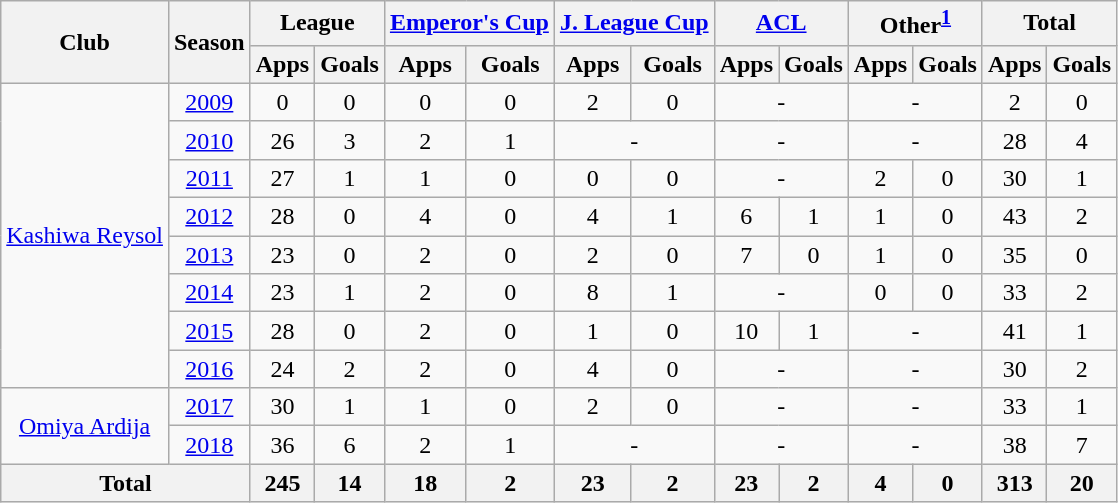<table class="wikitable" style="text-align:center;">
<tr>
<th rowspan="2">Club</th>
<th rowspan="2">Season</th>
<th colspan="2">League</th>
<th colspan="2"><a href='#'>Emperor's Cup</a></th>
<th colspan="2"><a href='#'>J. League Cup</a></th>
<th colspan="2"><a href='#'>ACL</a></th>
<th colspan="2">Other<sup><a href='#'>1</a></sup></th>
<th colspan="2">Total</th>
</tr>
<tr>
<th>Apps</th>
<th>Goals</th>
<th>Apps</th>
<th>Goals</th>
<th>Apps</th>
<th>Goals</th>
<th>Apps</th>
<th>Goals</th>
<th>Apps</th>
<th>Goals</th>
<th>Apps</th>
<th>Goals</th>
</tr>
<tr>
<td rowspan="8"><a href='#'>Kashiwa Reysol</a></td>
<td><a href='#'>2009</a></td>
<td>0</td>
<td>0</td>
<td>0</td>
<td>0</td>
<td>2</td>
<td>0</td>
<td colspan="2">-</td>
<td colspan="2">-</td>
<td>2</td>
<td>0</td>
</tr>
<tr>
<td><a href='#'>2010</a></td>
<td>26</td>
<td>3</td>
<td>2</td>
<td>1</td>
<td colspan="2">-</td>
<td colspan="2">-</td>
<td colspan="2">-</td>
<td>28</td>
<td>4</td>
</tr>
<tr>
<td><a href='#'>2011</a></td>
<td>27</td>
<td>1</td>
<td>1</td>
<td>0</td>
<td>0</td>
<td>0</td>
<td colspan="2">-</td>
<td>2</td>
<td>0</td>
<td>30</td>
<td>1</td>
</tr>
<tr>
<td><a href='#'>2012</a></td>
<td>28</td>
<td>0</td>
<td>4</td>
<td>0</td>
<td>4</td>
<td>1</td>
<td>6</td>
<td>1</td>
<td>1</td>
<td>0</td>
<td>43</td>
<td>2</td>
</tr>
<tr>
<td><a href='#'>2013</a></td>
<td>23</td>
<td>0</td>
<td>2</td>
<td>0</td>
<td>2</td>
<td>0</td>
<td>7</td>
<td>0</td>
<td>1</td>
<td>0</td>
<td>35</td>
<td>0</td>
</tr>
<tr>
<td><a href='#'>2014</a></td>
<td>23</td>
<td>1</td>
<td>2</td>
<td>0</td>
<td>8</td>
<td>1</td>
<td colspan="2">-</td>
<td>0</td>
<td>0</td>
<td>33</td>
<td>2</td>
</tr>
<tr>
<td><a href='#'>2015</a></td>
<td>28</td>
<td>0</td>
<td>2</td>
<td>0</td>
<td>1</td>
<td>0</td>
<td>10</td>
<td>1</td>
<td colspan="2">-</td>
<td>41</td>
<td>1</td>
</tr>
<tr>
<td><a href='#'>2016</a></td>
<td>24</td>
<td>2</td>
<td>2</td>
<td>0</td>
<td>4</td>
<td>0</td>
<td colspan="2">-</td>
<td colspan="2">-</td>
<td>30</td>
<td>2</td>
</tr>
<tr>
<td rowspan="2"><a href='#'>Omiya Ardija</a></td>
<td><a href='#'>2017</a></td>
<td>30</td>
<td>1</td>
<td>1</td>
<td>0</td>
<td>2</td>
<td>0</td>
<td colspan="2">-</td>
<td colspan="2">-</td>
<td>33</td>
<td>1</td>
</tr>
<tr>
<td><a href='#'>2018</a></td>
<td>36</td>
<td>6</td>
<td>2</td>
<td>1</td>
<td colspan="2">-</td>
<td colspan="2">-</td>
<td colspan="2">-</td>
<td>38</td>
<td>7</td>
</tr>
<tr>
<th colspan="2">Total</th>
<th>245</th>
<th>14</th>
<th>18</th>
<th>2</th>
<th>23</th>
<th>2</th>
<th>23</th>
<th>2</th>
<th>4</th>
<th>0</th>
<th>313</th>
<th>20</th>
</tr>
</table>
